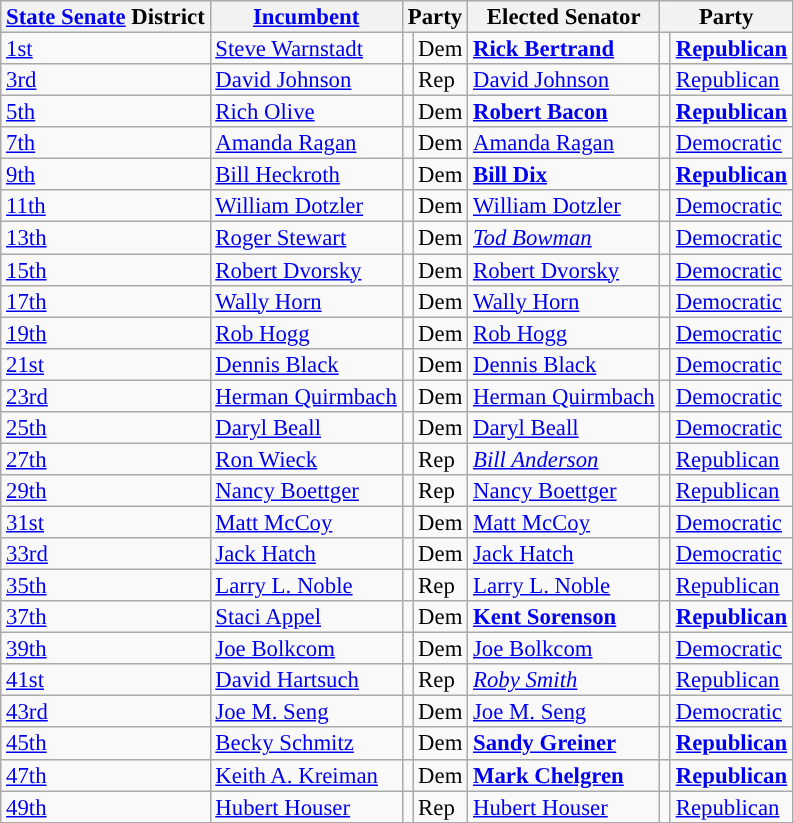<table class="sortable wikitable" style="font-size:95%;line-height:14px;">
<tr>
<th class="unsortable"><a href='#'>State Senate</a> District</th>
<th class="unsortable"><a href='#'>Incumbent</a></th>
<th colspan="2">Party</th>
<th class="unsortable">Elected Senator</th>
<th colspan="2">Party</th>
</tr>
<tr>
<td><a href='#'>1st</a></td>
<td><a href='#'>Steve Warnstadt</a></td>
<td style="background:"></td>
<td>Dem</td>
<td><strong><a href='#'>Rick Bertrand</a></strong></td>
<td style="background:"></td>
<td><strong><a href='#'>Republican</a></strong></td>
</tr>
<tr>
<td><a href='#'>3rd</a></td>
<td><a href='#'>David Johnson</a></td>
<td style="background:"></td>
<td>Rep</td>
<td><a href='#'>David Johnson</a></td>
<td style="background:"></td>
<td><a href='#'>Republican</a></td>
</tr>
<tr>
<td><a href='#'>5th</a></td>
<td><a href='#'>Rich Olive</a></td>
<td style="background:"></td>
<td>Dem</td>
<td><strong><a href='#'>Robert Bacon</a></strong></td>
<td style="background:"></td>
<td><strong><a href='#'>Republican</a></strong></td>
</tr>
<tr>
<td><a href='#'>7th</a></td>
<td><a href='#'>Amanda Ragan</a></td>
<td style="background:"></td>
<td>Dem</td>
<td><a href='#'>Amanda Ragan</a></td>
<td style="background:"></td>
<td><a href='#'>Democratic</a></td>
</tr>
<tr>
<td><a href='#'>9th</a></td>
<td><a href='#'>Bill Heckroth</a></td>
<td style="background:"></td>
<td>Dem</td>
<td><strong><a href='#'>Bill Dix</a></strong></td>
<td style="background:"></td>
<td><strong><a href='#'>Republican</a></strong></td>
</tr>
<tr>
<td><a href='#'>11th</a></td>
<td><a href='#'>William Dotzler</a></td>
<td style="background:"></td>
<td>Dem</td>
<td><a href='#'>William Dotzler</a></td>
<td style="background:"></td>
<td><a href='#'>Democratic</a></td>
</tr>
<tr>
<td><a href='#'>13th</a></td>
<td><a href='#'>Roger Stewart</a></td>
<td style="background:"></td>
<td>Dem</td>
<td><em><a href='#'>Tod Bowman</a></em></td>
<td style="background:"></td>
<td><a href='#'>Democratic</a></td>
</tr>
<tr>
<td><a href='#'>15th</a></td>
<td><a href='#'>Robert Dvorsky</a></td>
<td style="background:"></td>
<td>Dem</td>
<td><a href='#'>Robert Dvorsky</a></td>
<td style="background:"></td>
<td><a href='#'>Democratic</a></td>
</tr>
<tr>
<td><a href='#'>17th</a></td>
<td><a href='#'>Wally Horn</a></td>
<td style="background:"></td>
<td>Dem</td>
<td><a href='#'>Wally Horn</a></td>
<td style="background:"></td>
<td><a href='#'>Democratic</a></td>
</tr>
<tr>
<td><a href='#'>19th</a></td>
<td><a href='#'>Rob Hogg</a></td>
<td style="background:"></td>
<td>Dem</td>
<td><a href='#'>Rob Hogg</a></td>
<td style="background:"></td>
<td><a href='#'>Democratic</a></td>
</tr>
<tr>
<td><a href='#'>21st</a></td>
<td><a href='#'>Dennis Black</a></td>
<td style="background:"></td>
<td>Dem</td>
<td><a href='#'>Dennis Black</a></td>
<td style="background:"></td>
<td><a href='#'>Democratic</a></td>
</tr>
<tr>
<td><a href='#'>23rd</a></td>
<td><a href='#'>Herman Quirmbach</a></td>
<td style="background:"></td>
<td>Dem</td>
<td><a href='#'>Herman Quirmbach</a></td>
<td style="background:"></td>
<td><a href='#'>Democratic</a></td>
</tr>
<tr>
<td><a href='#'>25th</a></td>
<td><a href='#'>Daryl Beall</a></td>
<td style="background:"></td>
<td>Dem</td>
<td><a href='#'>Daryl Beall</a></td>
<td style="background:"></td>
<td><a href='#'>Democratic</a></td>
</tr>
<tr>
<td><a href='#'>27th</a></td>
<td><a href='#'>Ron Wieck</a></td>
<td style="background:"></td>
<td>Rep</td>
<td><em><a href='#'>Bill Anderson</a></em></td>
<td style="background:"></td>
<td><a href='#'>Republican</a></td>
</tr>
<tr>
<td><a href='#'>29th</a></td>
<td><a href='#'>Nancy Boettger</a></td>
<td style="background:"></td>
<td>Rep</td>
<td><a href='#'>Nancy Boettger</a></td>
<td style="background:"></td>
<td><a href='#'>Republican</a></td>
</tr>
<tr>
<td><a href='#'>31st</a></td>
<td><a href='#'>Matt McCoy</a></td>
<td style="background:"></td>
<td>Dem</td>
<td><a href='#'>Matt McCoy</a></td>
<td style="background:"></td>
<td><a href='#'>Democratic</a></td>
</tr>
<tr>
<td><a href='#'>33rd</a></td>
<td><a href='#'>Jack Hatch</a></td>
<td style="background:"></td>
<td>Dem</td>
<td><a href='#'>Jack Hatch</a></td>
<td style="background:"></td>
<td><a href='#'>Democratic</a></td>
</tr>
<tr>
<td><a href='#'>35th</a></td>
<td><a href='#'>Larry L. Noble</a></td>
<td style="background:"></td>
<td>Rep</td>
<td><a href='#'>Larry L. Noble</a></td>
<td style="background:"></td>
<td><a href='#'>Republican</a></td>
</tr>
<tr>
<td><a href='#'>37th</a></td>
<td><a href='#'>Staci Appel</a></td>
<td style="background:"></td>
<td>Dem</td>
<td><strong><a href='#'>Kent Sorenson</a></strong></td>
<td style="background:"></td>
<td><strong><a href='#'>Republican</a></strong></td>
</tr>
<tr>
<td><a href='#'>39th</a></td>
<td><a href='#'>Joe Bolkcom</a></td>
<td style="background:"></td>
<td>Dem</td>
<td><a href='#'>Joe Bolkcom</a></td>
<td style="background:"></td>
<td><a href='#'>Democratic</a></td>
</tr>
<tr>
<td><a href='#'>41st</a></td>
<td><a href='#'>David Hartsuch</a></td>
<td style="background:"></td>
<td>Rep</td>
<td><em><a href='#'>Roby Smith</a></em></td>
<td style="background:"></td>
<td><a href='#'>Republican</a></td>
</tr>
<tr>
<td><a href='#'>43rd</a></td>
<td><a href='#'>Joe M. Seng</a></td>
<td style="background:"></td>
<td>Dem</td>
<td><a href='#'>Joe M. Seng</a></td>
<td style="background:"></td>
<td><a href='#'>Democratic</a></td>
</tr>
<tr>
<td><a href='#'>45th</a></td>
<td><a href='#'>Becky Schmitz</a></td>
<td style="background:"></td>
<td>Dem</td>
<td><strong><a href='#'>Sandy Greiner</a></strong></td>
<td style="background:"></td>
<td><strong><a href='#'>Republican</a></strong></td>
</tr>
<tr>
<td><a href='#'>47th</a></td>
<td><a href='#'>Keith A. Kreiman</a></td>
<td style="background:"></td>
<td>Dem</td>
<td><strong><a href='#'>Mark Chelgren</a></strong></td>
<td style="background:"></td>
<td><strong><a href='#'>Republican</a></strong></td>
</tr>
<tr>
<td><a href='#'>49th</a></td>
<td><a href='#'>Hubert Houser</a></td>
<td style="background:"></td>
<td>Rep</td>
<td><a href='#'>Hubert Houser</a></td>
<td style="background:"></td>
<td><a href='#'>Republican</a></td>
</tr>
<tr>
</tr>
</table>
